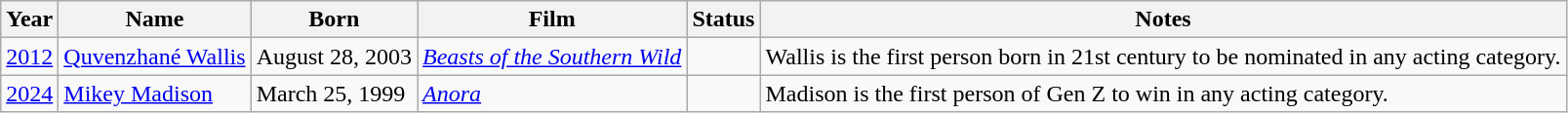<table class="wikitable plainrowheaders">
<tr>
<th>Year</th>
<th>Name</th>
<th>Born</th>
<th>Film</th>
<th>Status</th>
<th>Notes</th>
</tr>
<tr>
<td><a href='#'>2012</a><br></td>
<td><a href='#'>Quvenzhané Wallis</a></td>
<td>August 28, 2003</td>
<td><em><a href='#'>Beasts of the Southern Wild</a></em></td>
<td></td>
<td>Wallis is the first person born in 21st century to be nominated in any acting category.</td>
</tr>
<tr>
<td><a href='#'>2024</a><br></td>
<td><a href='#'>Mikey Madison</a></td>
<td>March 25, 1999</td>
<td><em><a href='#'>Anora</a></em></td>
<td></td>
<td>Madison is the first person of Gen Z to win in any acting category.</td>
</tr>
</table>
